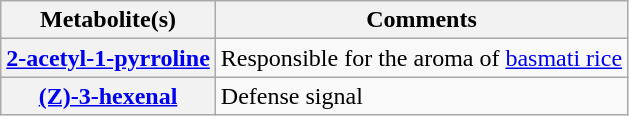<table class="wikitable">
<tr>
<th>Metabolite(s)</th>
<th>Comments</th>
</tr>
<tr>
<th><a href='#'>2-acetyl-1-pyrroline</a></th>
<td>Responsible for the aroma of <a href='#'>basmati rice</a></td>
</tr>
<tr>
<th><a href='#'>(Z)-3-hexenal</a></th>
<td>Defense signal</td>
</tr>
</table>
